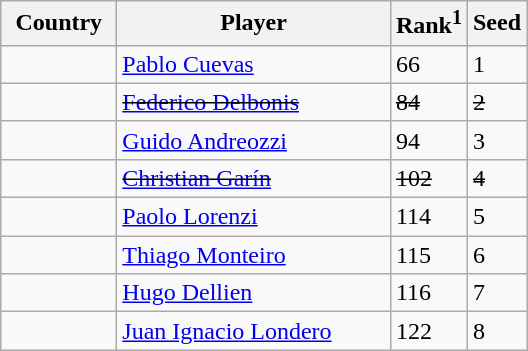<table class="sortable wikitable">
<tr>
<th width="70">Country</th>
<th width="175">Player</th>
<th>Rank<sup>1</sup></th>
<th>Seed</th>
</tr>
<tr>
<td></td>
<td><a href='#'>Pablo Cuevas</a></td>
<td>66</td>
<td>1</td>
</tr>
<tr>
<td><s></s></td>
<td><s><a href='#'>Federico Delbonis</a></s></td>
<td><s>84</s></td>
<td><s>2</s></td>
</tr>
<tr>
<td></td>
<td><a href='#'>Guido Andreozzi</a></td>
<td>94</td>
<td>3</td>
</tr>
<tr>
<td><s></s></td>
<td><s><a href='#'>Christian Garín</a></s></td>
<td><s>102</s></td>
<td><s>4</s></td>
</tr>
<tr>
<td></td>
<td><a href='#'>Paolo Lorenzi</a></td>
<td>114</td>
<td>5</td>
</tr>
<tr>
<td></td>
<td><a href='#'>Thiago Monteiro</a></td>
<td>115</td>
<td>6</td>
</tr>
<tr>
<td></td>
<td><a href='#'>Hugo Dellien</a></td>
<td>116</td>
<td>7</td>
</tr>
<tr>
<td></td>
<td><a href='#'>Juan Ignacio Londero</a></td>
<td>122</td>
<td>8</td>
</tr>
</table>
